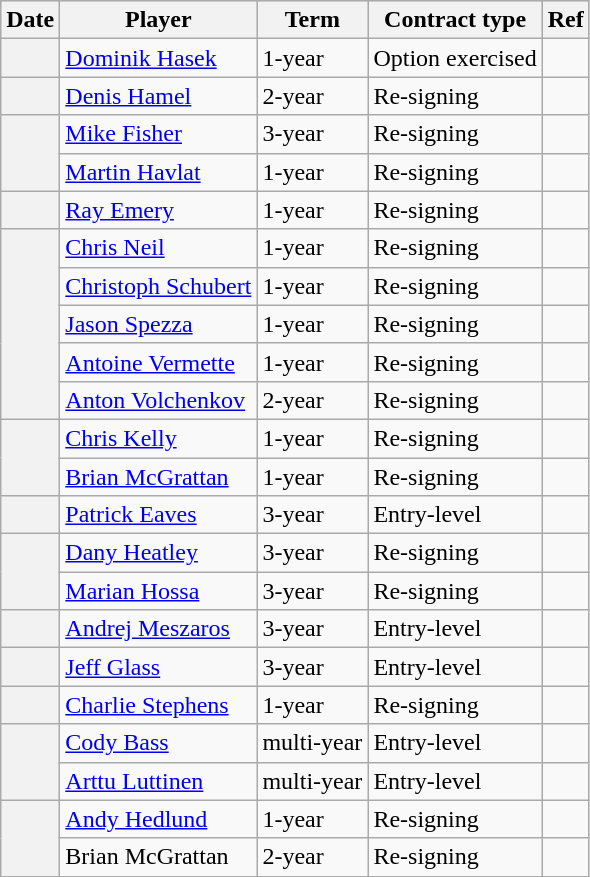<table class="wikitable plainrowheaders">
<tr style="background:#ddd; text-align:center;">
<th>Date</th>
<th>Player</th>
<th>Term</th>
<th>Contract type</th>
<th>Ref</th>
</tr>
<tr>
<th scope="row"></th>
<td><a href='#'>Dominik Hasek</a></td>
<td>1-year</td>
<td>Option exercised</td>
<td></td>
</tr>
<tr>
<th scope="row"></th>
<td><a href='#'>Denis Hamel</a></td>
<td>2-year</td>
<td>Re-signing</td>
<td></td>
</tr>
<tr>
<th scope="row" rowspan=2></th>
<td><a href='#'>Mike Fisher</a></td>
<td>3-year</td>
<td>Re-signing</td>
<td></td>
</tr>
<tr>
<td><a href='#'>Martin Havlat</a></td>
<td>1-year</td>
<td>Re-signing</td>
<td></td>
</tr>
<tr>
<th scope="row"></th>
<td><a href='#'>Ray Emery</a></td>
<td>1-year</td>
<td>Re-signing</td>
<td></td>
</tr>
<tr>
<th scope="row" rowspan=5></th>
<td><a href='#'>Chris Neil</a></td>
<td>1-year</td>
<td>Re-signing</td>
<td></td>
</tr>
<tr>
<td><a href='#'>Christoph Schubert</a></td>
<td>1-year</td>
<td>Re-signing</td>
<td></td>
</tr>
<tr>
<td><a href='#'>Jason Spezza</a></td>
<td>1-year</td>
<td>Re-signing</td>
<td></td>
</tr>
<tr>
<td><a href='#'>Antoine Vermette</a></td>
<td>1-year</td>
<td>Re-signing</td>
<td></td>
</tr>
<tr>
<td><a href='#'>Anton Volchenkov</a></td>
<td>2-year</td>
<td>Re-signing</td>
<td></td>
</tr>
<tr>
<th scope="row" rowspan=2></th>
<td><a href='#'>Chris Kelly</a></td>
<td>1-year</td>
<td>Re-signing</td>
<td></td>
</tr>
<tr>
<td><a href='#'>Brian McGrattan</a></td>
<td>1-year</td>
<td>Re-signing</td>
<td></td>
</tr>
<tr>
<th scope="row"></th>
<td><a href='#'>Patrick Eaves</a></td>
<td>3-year</td>
<td>Entry-level</td>
<td></td>
</tr>
<tr>
<th scope="row" rowspan=2></th>
<td><a href='#'>Dany Heatley</a></td>
<td>3-year</td>
<td>Re-signing</td>
<td></td>
</tr>
<tr>
<td><a href='#'>Marian Hossa</a></td>
<td>3-year</td>
<td>Re-signing</td>
<td></td>
</tr>
<tr>
<th scope="row"></th>
<td><a href='#'>Andrej Meszaros</a></td>
<td>3-year</td>
<td>Entry-level</td>
<td></td>
</tr>
<tr>
<th scope="row"></th>
<td><a href='#'>Jeff Glass</a></td>
<td>3-year</td>
<td>Entry-level</td>
<td></td>
</tr>
<tr>
<th scope="row"></th>
<td><a href='#'>Charlie Stephens</a></td>
<td>1-year</td>
<td>Re-signing</td>
<td></td>
</tr>
<tr>
<th scope="row" rowspan=2></th>
<td><a href='#'>Cody Bass</a></td>
<td>multi-year</td>
<td>Entry-level</td>
<td></td>
</tr>
<tr>
<td><a href='#'>Arttu Luttinen</a></td>
<td>multi-year</td>
<td>Entry-level</td>
<td></td>
</tr>
<tr>
<th scope="row" rowspan=2></th>
<td><a href='#'>Andy Hedlund</a></td>
<td>1-year</td>
<td>Re-signing</td>
<td></td>
</tr>
<tr>
<td>Brian McGrattan</td>
<td>2-year</td>
<td>Re-signing</td>
<td></td>
</tr>
</table>
